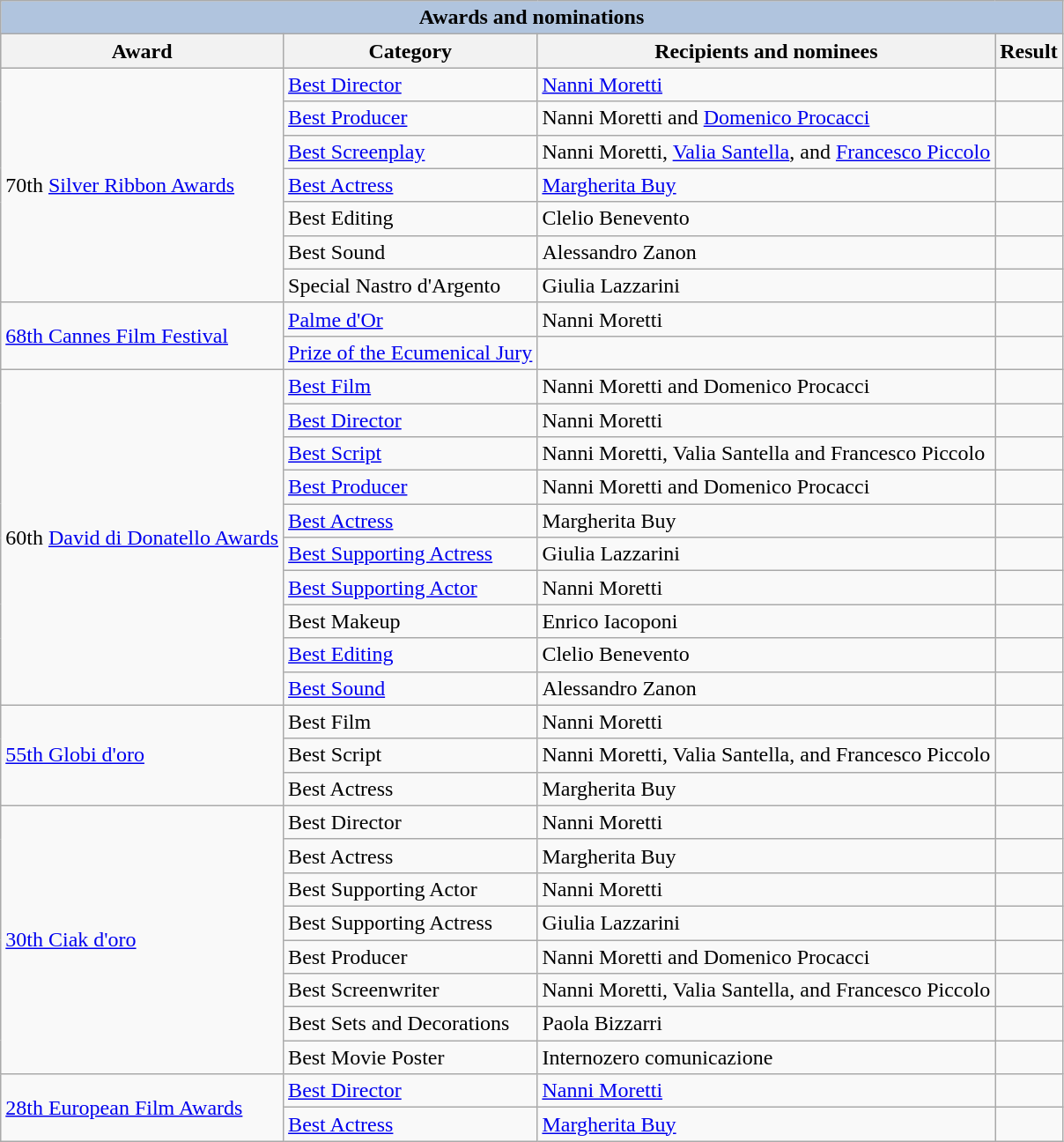<table class="wikitable sortable">
<tr>
<th colspan="5" style="background: LightSteelBlue;">Awards and nominations</th>
</tr>
<tr style="background:#ccc; text-align:center;">
<th>Award</th>
<th>Category</th>
<th>Recipients and nominees</th>
<th>Result</th>
</tr>
<tr>
<td rowspan="7">70th <a href='#'>Silver Ribbon Awards</a></td>
<td><a href='#'>Best Director</a></td>
<td><a href='#'>Nanni Moretti</a></td>
<td></td>
</tr>
<tr>
<td><a href='#'>Best Producer</a></td>
<td>Nanni Moretti and <a href='#'>Domenico Procacci</a></td>
<td></td>
</tr>
<tr>
<td><a href='#'>Best Screenplay</a></td>
<td>Nanni Moretti, <a href='#'>Valia Santella</a>, and <a href='#'>Francesco Piccolo</a></td>
<td></td>
</tr>
<tr>
<td><a href='#'>Best Actress</a></td>
<td><a href='#'>Margherita Buy</a></td>
<td></td>
</tr>
<tr>
<td>Best Editing</td>
<td>Clelio Benevento</td>
<td></td>
</tr>
<tr>
<td>Best Sound</td>
<td>Alessandro Zanon</td>
<td></td>
</tr>
<tr>
<td>Special Nastro d'Argento</td>
<td>Giulia Lazzarini</td>
<td></td>
</tr>
<tr>
<td rowspan="2"><a href='#'>68th Cannes Film Festival</a></td>
<td><a href='#'>Palme d'Or</a></td>
<td>Nanni Moretti</td>
<td></td>
</tr>
<tr>
<td><a href='#'>Prize of the Ecumenical Jury</a></td>
<td></td>
<td></td>
</tr>
<tr>
<td rowspan="10">60th <a href='#'>David di Donatello Awards</a></td>
<td><a href='#'>Best Film</a></td>
<td>Nanni Moretti and Domenico Procacci</td>
<td></td>
</tr>
<tr>
<td><a href='#'>Best Director</a></td>
<td>Nanni Moretti</td>
<td></td>
</tr>
<tr>
<td><a href='#'>Best Script</a></td>
<td>Nanni Moretti, Valia Santella and Francesco Piccolo</td>
<td></td>
</tr>
<tr>
<td><a href='#'>Best Producer</a></td>
<td>Nanni Moretti and Domenico Procacci</td>
<td></td>
</tr>
<tr>
<td><a href='#'>Best Actress</a></td>
<td>Margherita Buy</td>
<td></td>
</tr>
<tr>
<td><a href='#'>Best Supporting Actress</a></td>
<td>Giulia Lazzarini</td>
<td></td>
</tr>
<tr>
<td><a href='#'>Best Supporting Actor</a></td>
<td>Nanni Moretti</td>
<td></td>
</tr>
<tr>
<td>Best Makeup</td>
<td>Enrico Iacoponi</td>
<td></td>
</tr>
<tr>
<td><a href='#'>Best Editing</a></td>
<td>Clelio Benevento</td>
<td></td>
</tr>
<tr>
<td><a href='#'>Best Sound</a></td>
<td>Alessandro Zanon</td>
<td></td>
</tr>
<tr>
<td rowspan="3"><a href='#'>55th Globi d'oro</a></td>
<td>Best Film</td>
<td>Nanni Moretti</td>
<td></td>
</tr>
<tr>
<td>Best Script</td>
<td>Nanni Moretti, Valia Santella, and Francesco Piccolo</td>
<td></td>
</tr>
<tr>
<td>Best Actress</td>
<td>Margherita Buy</td>
<td></td>
</tr>
<tr>
<td rowspan="8"><a href='#'>30th Ciak d'oro</a></td>
<td>Best Director</td>
<td>Nanni Moretti</td>
<td></td>
</tr>
<tr>
<td>Best Actress</td>
<td>Margherita Buy</td>
<td></td>
</tr>
<tr>
<td>Best Supporting Actor</td>
<td>Nanni Moretti</td>
<td></td>
</tr>
<tr>
<td>Best Supporting Actress</td>
<td>Giulia Lazzarini</td>
<td></td>
</tr>
<tr>
<td>Best Producer</td>
<td>Nanni Moretti and Domenico Procacci</td>
<td></td>
</tr>
<tr>
<td>Best Screenwriter</td>
<td>Nanni Moretti, Valia Santella, and Francesco Piccolo</td>
<td></td>
</tr>
<tr>
<td>Best Sets and Decorations</td>
<td>Paola Bizzarri</td>
<td></td>
</tr>
<tr>
<td>Best Movie Poster</td>
<td>Internozero comunicazione</td>
<td></td>
</tr>
<tr>
<td rowspan="2"><a href='#'>28th European Film Awards</a></td>
<td><a href='#'>Best Director</a></td>
<td><a href='#'>Nanni Moretti</a></td>
<td></td>
</tr>
<tr>
<td><a href='#'>Best Actress</a></td>
<td><a href='#'>Margherita Buy</a></td>
<td></td>
</tr>
</table>
